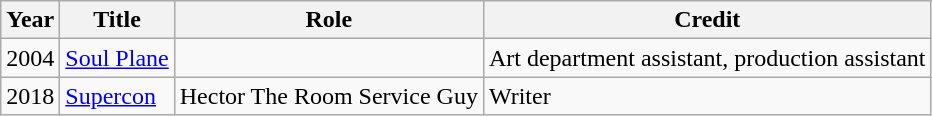<table class="wikitable sortable">
<tr>
<th>Year</th>
<th>Title</th>
<th>Role</th>
<th>Credit</th>
</tr>
<tr>
<td>2004</td>
<td><a href='#'>Soul Plane</a></td>
<td></td>
<td>Art department assistant, production assistant</td>
</tr>
<tr>
<td>2018</td>
<td><a href='#'>Supercon</a></td>
<td>Hector The Room Service Guy</td>
<td>Writer</td>
</tr>
</table>
